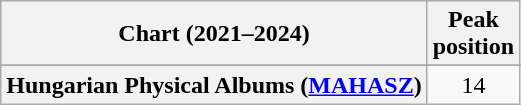<table class="wikitable plainrowheaders" style="text-align:center">
<tr>
<th scope="col">Chart (2021–2024)</th>
<th scope="col">Peak<br>position</th>
</tr>
<tr>
</tr>
<tr>
<th scope="row">Hungarian Physical Albums (<a href='#'>MAHASZ</a>)</th>
<td>14</td>
</tr>
</table>
